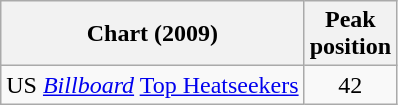<table class="wikitable sortable">
<tr>
<th>Chart (2009)</th>
<th>Peak<br>position</th>
</tr>
<tr>
<td align="left">US <em><a href='#'>Billboard</a></em> <a href='#'>Top Heatseekers</a></td>
<td style="text-align:center;">42</td>
</tr>
</table>
